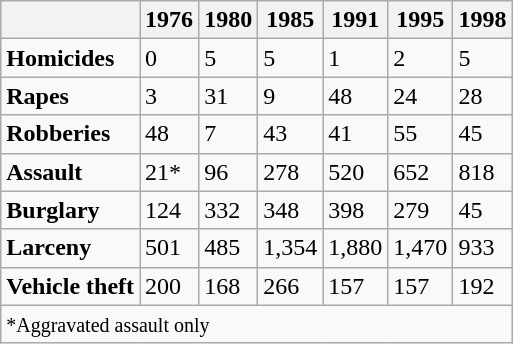<table class="wikitable">
<tr>
<th></th>
<th>1976</th>
<th>1980</th>
<th>1985</th>
<th>1991</th>
<th>1995</th>
<th>1998</th>
</tr>
<tr>
<td><strong>Homicides</strong></td>
<td>0</td>
<td>5</td>
<td>5</td>
<td>1</td>
<td>2</td>
<td>5</td>
</tr>
<tr>
<td><strong>Rapes</strong></td>
<td>3</td>
<td>31</td>
<td>9</td>
<td>48</td>
<td>24</td>
<td>28</td>
</tr>
<tr>
<td><strong>Robberies</strong></td>
<td>48</td>
<td>7</td>
<td>43</td>
<td>41</td>
<td>55</td>
<td>45</td>
</tr>
<tr>
<td><strong>Assault</strong></td>
<td>21*</td>
<td>96</td>
<td>278</td>
<td>520</td>
<td>652</td>
<td>818</td>
</tr>
<tr>
<td><strong>Burglary</strong></td>
<td>124</td>
<td>332</td>
<td>348</td>
<td>398</td>
<td>279</td>
<td>45</td>
</tr>
<tr>
<td><strong>Larceny</strong></td>
<td>501</td>
<td>485</td>
<td>1,354</td>
<td>1,880</td>
<td>1,470</td>
<td>933</td>
</tr>
<tr>
<td><strong>Vehicle theft</strong></td>
<td>200</td>
<td>168</td>
<td>266</td>
<td>157</td>
<td>157</td>
<td>192</td>
</tr>
<tr>
<td colspan="7"><small>*Aggravated assault only</small></td>
</tr>
</table>
